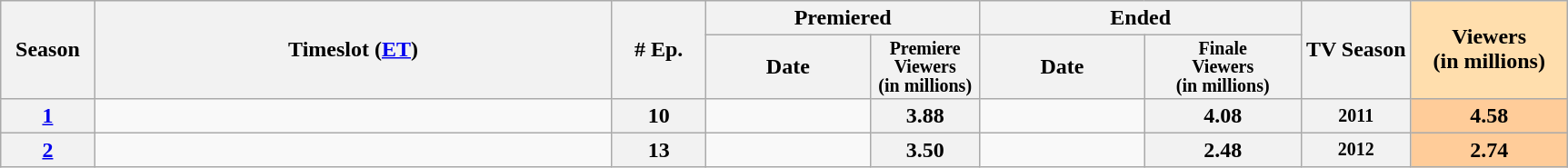<table class="wikitable">
<tr>
<th style="width:6%;" rowspan="2">Season</th>
<th style="width:33%;" rowspan="2">Timeslot (<a href='#'>ET</a>)</th>
<th style="width:6%;" rowspan="2"># Ep.</th>
<th colspan=2>Premiered</th>
<th colspan=2>Ended</th>
<th style="width:7%;" rowspan="2">TV Season</th>
<th style="width:10%; background:#ffdead;" rowspan="2">Viewers<br>(in millions)</th>
</tr>
<tr>
<th>Date</th>
<th span style="width:7%; font-size:smaller; line-height:100%;">Premiere<br>Viewers<br>(in millions)</th>
<th>Date</th>
<th span style="width:10%; font-size:smaller; line-height:100%;">Finale<br>Viewers<br>(in millions)</th>
</tr>
<tr>
<th><strong><a href='#'>1</a></strong></th>
<td></td>
<th>10</th>
<td style="font-size:11px;line-height:110%"></td>
<th>3.88</th>
<td style="font-size:11px;line-height:110%"></td>
<th>4.08</th>
<th style="font-size:smaller">2011</th>
<th style="background:#fc9;">4.58</th>
</tr>
<tr>
<th><strong><a href='#'>2</a></strong></th>
<td></td>
<th>13</th>
<td style="font-size:11px;line-height:110%"></td>
<th>3.50</th>
<td style="font-size:11px;line-height:110%"></td>
<th>2.48</th>
<th style="font-size:smaller">2012</th>
<th style="background:#fc9;">2.74</th>
</tr>
</table>
